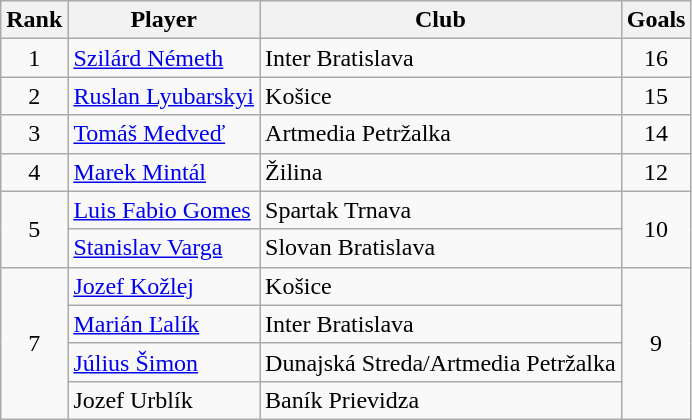<table class="wikitable" style="text-align:center">
<tr>
<th>Rank</th>
<th>Player</th>
<th>Club</th>
<th>Goals</th>
</tr>
<tr>
<td>1</td>
<td align="left"> <a href='#'>Szilárd Németh</a></td>
<td align="left">Inter Bratislava</td>
<td>16</td>
</tr>
<tr>
<td>2</td>
<td align="left"> <a href='#'>Ruslan Lyubarskyi</a></td>
<td align="left">Košice</td>
<td>15</td>
</tr>
<tr>
<td>3</td>
<td align="left"> <a href='#'>Tomáš Medveď</a></td>
<td align="left">Artmedia Petržalka</td>
<td>14</td>
</tr>
<tr>
<td>4</td>
<td align="left"> <a href='#'>Marek Mintál</a></td>
<td align="left">Žilina</td>
<td>12</td>
</tr>
<tr>
<td rowspan=2>5</td>
<td align="left"> <a href='#'>Luis Fabio Gomes</a></td>
<td align="left">Spartak Trnava</td>
<td rowspan=2>10</td>
</tr>
<tr>
<td align="left"> <a href='#'>Stanislav Varga</a></td>
<td align="left">Slovan Bratislava</td>
</tr>
<tr>
<td rowspan=4>7</td>
<td align="left"> <a href='#'>Jozef Kožlej</a></td>
<td align="left">Košice</td>
<td rowspan=4>9</td>
</tr>
<tr>
<td align="left"> <a href='#'>Marián Ľalík</a></td>
<td align="left">Inter Bratislava</td>
</tr>
<tr>
<td align="left"> <a href='#'>Július Šimon</a></td>
<td align="left">Dunajská Streda/Artmedia Petržalka</td>
</tr>
<tr>
<td align="left"> Jozef Urblík</td>
<td align="left">Baník Prievidza</td>
</tr>
</table>
